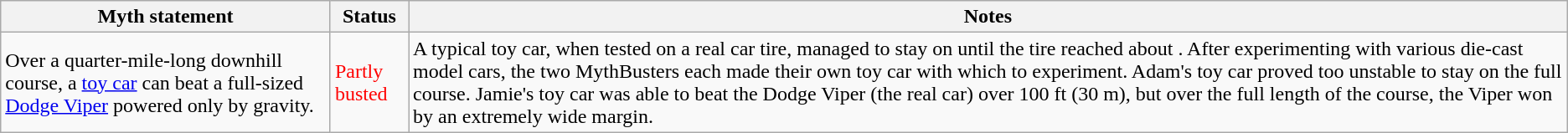<table class="wikitable plainrowheaders">
<tr>
<th>Myth statement</th>
<th>Status</th>
<th>Notes</th>
</tr>
<tr>
<td>Over a quarter-mile-long downhill course, a <a href='#'>toy car</a> can beat a full-sized <a href='#'>Dodge Viper</a> powered only by gravity.</td>
<td style="color:red">Partly busted</td>
<td>A typical toy car, when tested on a real car tire, managed to stay on until the tire reached about .  After experimenting with various die-cast model cars, the two MythBusters each made their own toy car with which to experiment.  Adam's toy car proved too unstable to stay on the full course. Jamie's toy car was able to beat the Dodge Viper (the real car) over 100 ft (30 m), but over the full length of the course, the Viper won by an extremely wide margin.</td>
</tr>
</table>
